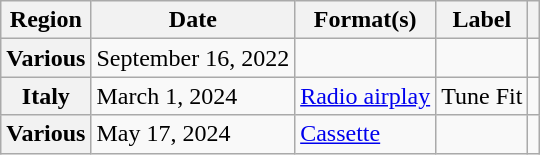<table class="wikitable plainrowheaders">
<tr>
<th scope="col">Region</th>
<th scope="col">Date</th>
<th scope="col">Format(s)</th>
<th scope="col">Label</th>
<th scope="col"></th>
</tr>
<tr>
<th scope="row">Various</th>
<td>September 16, 2022</td>
<td></td>
<td></td>
<td style="text-align:center;"></td>
</tr>
<tr>
<th scope="row">Italy</th>
<td>March 1, 2024</td>
<td><a href='#'>Radio airplay</a></td>
<td>Tune Fit</td>
<td style="text-align:center;"></td>
</tr>
<tr>
<th scope="row">Various</th>
<td>May 17, 2024</td>
<td><a href='#'>Cassette</a></td>
<td></td>
<td style="text-align:center;"></td>
</tr>
</table>
